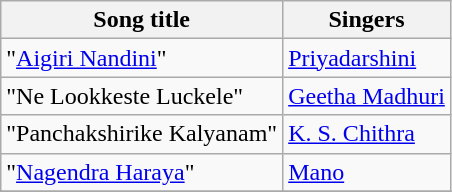<table class="wikitable">
<tr>
<th>Song title</th>
<th>Singers</th>
</tr>
<tr>
<td>"<a href='#'>Aigiri Nandini</a>"</td>
<td><a href='#'>Priyadarshini</a></td>
</tr>
<tr>
<td>"Ne Lookkeste Luckele"</td>
<td><a href='#'>Geetha Madhuri</a></td>
</tr>
<tr>
<td>"Panchakshirike Kalyanam"</td>
<td><a href='#'>K. S. Chithra</a></td>
</tr>
<tr>
<td>"<a href='#'>Nagendra Haraya</a>"</td>
<td><a href='#'>Mano</a></td>
</tr>
<tr>
</tr>
</table>
